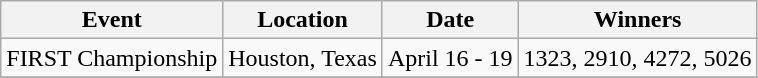<table class="wikitable">
<tr>
<th>Event</th>
<th>Location</th>
<th>Date</th>
<th>Winners</th>
</tr>
<tr>
<td>FIRST Championship</td>
<td>Houston, Texas</td>
<td>April 16 - 19</td>
<td>1323, 2910, 4272, 5026</td>
</tr>
<tr>
</tr>
</table>
